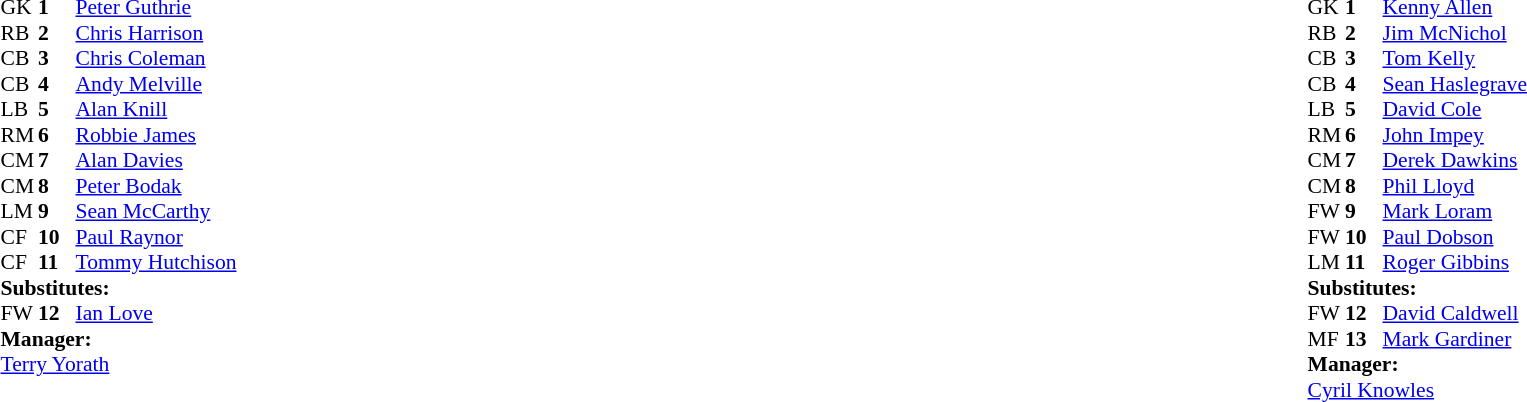<table width="100%">
<tr>
<td valign="top" width="50%"><br><table style="font-size: 90%" cellspacing="0" cellpadding="0">
<tr>
<td colspan="4"></td>
</tr>
<tr>
<th width="25"></th>
<th width="25"></th>
</tr>
<tr>
<td>GK</td>
<td><strong>1</strong></td>
<td><a href='#'>Peter Guthrie</a></td>
</tr>
<tr>
<td>RB</td>
<td><strong>2</strong></td>
<td><a href='#'>Chris Harrison</a></td>
</tr>
<tr>
<td>CB</td>
<td><strong>3</strong></td>
<td><a href='#'>Chris Coleman</a></td>
</tr>
<tr>
<td>CB</td>
<td><strong>4</strong></td>
<td><a href='#'>Andy Melville</a></td>
</tr>
<tr>
<td>LB</td>
<td><strong>5</strong></td>
<td><a href='#'>Alan Knill</a></td>
</tr>
<tr>
<td>RM</td>
<td><strong>6</strong></td>
<td><a href='#'>Robbie James</a></td>
</tr>
<tr>
<td>CM</td>
<td><strong>7</strong></td>
<td><a href='#'>Alan Davies</a></td>
</tr>
<tr>
<td>CM</td>
<td><strong>8</strong></td>
<td><a href='#'>Peter Bodak</a> </td>
</tr>
<tr>
<td>LM</td>
<td><strong>9</strong></td>
<td><a href='#'>Sean McCarthy</a></td>
</tr>
<tr>
<td>CF</td>
<td><strong>10</strong></td>
<td><a href='#'>Paul Raynor</a></td>
<td></td>
</tr>
<tr>
<td>CF</td>
<td><strong>11</strong></td>
<td><a href='#'>Tommy Hutchison</a></td>
</tr>
<tr>
<td colspan="3"><strong>Substitutes:</strong></td>
</tr>
<tr>
<td>FW</td>
<td><strong>12</strong></td>
<td><a href='#'>Ian Love</a> </td>
</tr>
<tr>
<td colspan=4><strong>Manager:</strong></td>
</tr>
<tr>
<td colspan="4"><a href='#'>Terry Yorath</a></td>
</tr>
</table>
</td>
<td valign="top" width="50%"><br><table style="font-size: 90%" cellspacing="0" cellpadding="0" align="center">
<tr>
<td colspan="4"></td>
</tr>
<tr>
<th width="25"></th>
<th width="25"></th>
</tr>
<tr>
<td>GK</td>
<td><strong>1</strong></td>
<td><a href='#'>Kenny Allen</a></td>
</tr>
<tr>
<td>RB</td>
<td><strong>2</strong></td>
<td><a href='#'>Jim McNichol</a></td>
</tr>
<tr>
<td>CB</td>
<td><strong>3</strong></td>
<td><a href='#'>Tom Kelly</a></td>
</tr>
<tr>
<td>CB</td>
<td><strong>4</strong></td>
<td><a href='#'>Sean Haslegrave</a></td>
</tr>
<tr>
<td>LB</td>
<td><strong>5</strong></td>
<td><a href='#'>David Cole</a></td>
</tr>
<tr>
<td>RM</td>
<td><strong>6</strong></td>
<td><a href='#'>John Impey</a></td>
</tr>
<tr>
<td>CM</td>
<td><strong>7</strong></td>
<td><a href='#'>Derek Dawkins</a></td>
</tr>
<tr>
<td>CM</td>
<td><strong>8</strong></td>
<td><a href='#'>Phil Lloyd</a></td>
<td></td>
</tr>
<tr>
<td>FW</td>
<td><strong>9</strong></td>
<td><a href='#'>Mark Loram</a> </td>
</tr>
<tr>
<td>FW</td>
<td><strong>10</strong></td>
<td><a href='#'>Paul Dobson</a></td>
</tr>
<tr>
<td>LM</td>
<td><strong>11</strong></td>
<td><a href='#'>Roger Gibbins</a> </td>
</tr>
<tr>
<td colspan="3"><strong>Substitutes:</strong></td>
</tr>
<tr>
<td>FW</td>
<td><strong>12</strong></td>
<td><a href='#'>David Caldwell</a> </td>
</tr>
<tr>
<td>MF</td>
<td><strong>13</strong></td>
<td><a href='#'>Mark Gardiner</a> </td>
</tr>
<tr>
<td colspan=4><strong>Manager:</strong></td>
</tr>
<tr>
<td colspan="4"><a href='#'>Cyril Knowles</a></td>
</tr>
<tr>
</tr>
</table>
</td>
</tr>
</table>
